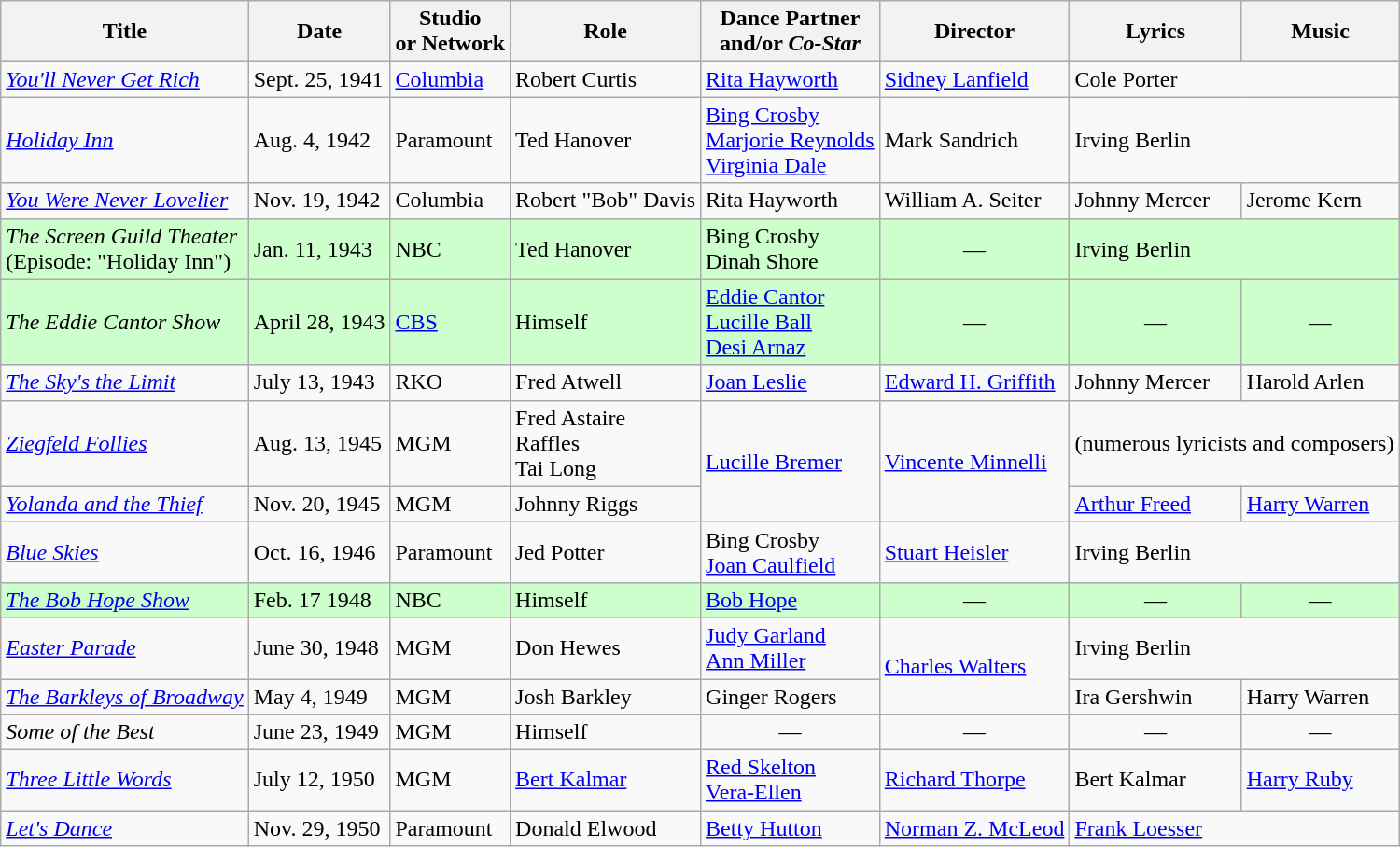<table class="wikitable">
<tr>
<th>Title</th>
<th>Date</th>
<th>Studio<br>or Network</th>
<th>Role</th>
<th>Dance Partner<br>and/or <em>Co-Star</em></th>
<th>Director</th>
<th>Lyrics</th>
<th>Music</th>
</tr>
<tr>
<td><em><a href='#'>You'll Never Get Rich</a></em></td>
<td>Sept. 25, 1941</td>
<td><a href='#'>Columbia</a></td>
<td>Robert Curtis</td>
<td><a href='#'>Rita Hayworth</a></td>
<td><a href='#'>Sidney Lanfield</a></td>
<td colspan="2">Cole Porter</td>
</tr>
<tr>
<td><em><a href='#'>Holiday Inn</a></em></td>
<td>Aug. 4, 1942</td>
<td>Paramount</td>
<td>Ted Hanover</td>
<td><a href='#'>Bing Crosby</a><br><a href='#'>Marjorie Reynolds</a><br><a href='#'>Virginia Dale</a></td>
<td>Mark Sandrich</td>
<td colspan="2">Irving Berlin</td>
</tr>
<tr>
<td><em><a href='#'>You Were Never Lovelier</a></em></td>
<td>Nov. 19, 1942</td>
<td>Columbia</td>
<td>Robert "Bob" Davis</td>
<td>Rita Hayworth</td>
<td>William A. Seiter</td>
<td>Johnny Mercer</td>
<td>Jerome Kern</td>
</tr>
<tr bgcolor=CCFFCC>
<td><em>The Screen Guild Theater</em><br>(Episode: "Holiday Inn")</td>
<td>Jan. 11, 1943</td>
<td>NBC</td>
<td>Ted Hanover</td>
<td>Bing Crosby<br>Dinah Shore</td>
<td align="center">—</td>
<td colspan="2">Irving Berlin</td>
</tr>
<tr bgcolor=CCFFCC>
<td><em>The Eddie Cantor Show</em></td>
<td>April 28, 1943</td>
<td><a href='#'>CBS</a></td>
<td>Himself</td>
<td><a href='#'>Eddie Cantor</a><br><a href='#'>Lucille Ball</a><br><a href='#'>Desi Arnaz</a></td>
<td align="center">—</td>
<td align="center">—</td>
<td align="center">—</td>
</tr>
<tr>
<td><em><a href='#'>The Sky's the Limit</a></em></td>
<td>July 13, 1943</td>
<td>RKO</td>
<td>Fred Atwell</td>
<td><a href='#'>Joan Leslie</a></td>
<td><a href='#'>Edward H. Griffith</a></td>
<td>Johnny Mercer</td>
<td>Harold Arlen</td>
</tr>
<tr>
<td><em><a href='#'>Ziegfeld Follies</a></em></td>
<td>Aug. 13, 1945</td>
<td>MGM</td>
<td>Fred Astaire<br>Raffles<br>Tai Long</td>
<td rowspan=2><a href='#'>Lucille Bremer</a></td>
<td rowspan=2><a href='#'>Vincente Minnelli</a></td>
<td colspan="2">(numerous lyricists and composers)</td>
</tr>
<tr>
<td><em><a href='#'>Yolanda and the Thief</a></em></td>
<td>Nov. 20, 1945</td>
<td>MGM</td>
<td>Johnny Riggs</td>
<td><a href='#'>Arthur Freed</a></td>
<td><a href='#'>Harry Warren</a></td>
</tr>
<tr>
<td><em><a href='#'>Blue Skies</a></em></td>
<td>Oct. 16, 1946</td>
<td>Paramount</td>
<td>Jed Potter</td>
<td>Bing Crosby<br><a href='#'>Joan Caulfield</a></td>
<td><a href='#'>Stuart Heisler</a></td>
<td colspan="2">Irving Berlin</td>
</tr>
<tr bgcolor=CCFFCC>
<td><em><a href='#'>The Bob Hope Show</a></em></td>
<td>Feb. 17 1948</td>
<td>NBC</td>
<td>Himself</td>
<td><a href='#'>Bob Hope</a></td>
<td align="center">—</td>
<td align="center">—</td>
<td align="center">—</td>
</tr>
<tr>
<td><em><a href='#'>Easter Parade</a></em></td>
<td>June 30, 1948</td>
<td>MGM</td>
<td>Don Hewes</td>
<td><a href='#'>Judy Garland</a><br><a href='#'>Ann Miller</a></td>
<td rowspan=2><a href='#'>Charles Walters</a></td>
<td colspan="2">Irving Berlin</td>
</tr>
<tr>
<td><em><a href='#'>The Barkleys of Broadway</a></em></td>
<td>May 4, 1949</td>
<td>MGM</td>
<td>Josh Barkley</td>
<td>Ginger Rogers</td>
<td>Ira Gershwin</td>
<td>Harry Warren</td>
</tr>
<tr>
<td><em>Some of the Best</em></td>
<td>June 23, 1949</td>
<td>MGM</td>
<td>Himself</td>
<td align="center">—</td>
<td align="center">—</td>
<td align="center">—</td>
<td align="center">—</td>
</tr>
<tr>
<td><em><a href='#'>Three Little Words</a></em></td>
<td>July 12, 1950</td>
<td>MGM</td>
<td><a href='#'>Bert Kalmar</a></td>
<td><a href='#'>Red Skelton</a><br><a href='#'>Vera-Ellen</a></td>
<td><a href='#'>Richard Thorpe</a></td>
<td>Bert Kalmar</td>
<td><a href='#'>Harry Ruby</a></td>
</tr>
<tr>
<td><em><a href='#'>Let's Dance</a></em></td>
<td>Nov. 29, 1950</td>
<td>Paramount</td>
<td>Donald Elwood</td>
<td><a href='#'>Betty Hutton</a></td>
<td><a href='#'>Norman Z. McLeod</a></td>
<td colspan="2"><a href='#'>Frank Loesser</a></td>
</tr>
</table>
